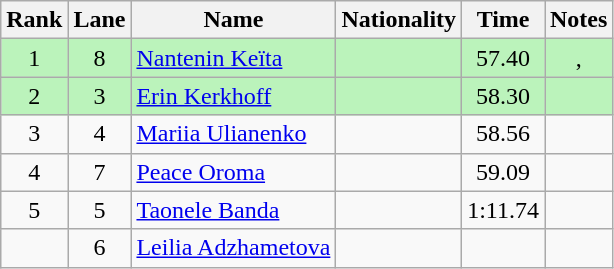<table class="wikitable sortable" style="text-align:center">
<tr>
<th>Rank</th>
<th>Lane</th>
<th>Name</th>
<th>Nationality</th>
<th>Time</th>
<th>Notes</th>
</tr>
<tr bgcolor=bbf3bb>
<td>1</td>
<td>8</td>
<td align="left"><a href='#'>Nantenin Keïta</a></td>
<td align="left"></td>
<td>57.40</td>
<td>, </td>
</tr>
<tr bgcolor=bbf3bb>
<td>2</td>
<td>3</td>
<td align="left"><a href='#'>Erin Kerkhoff</a></td>
<td align="left"></td>
<td>58.30</td>
<td></td>
</tr>
<tr>
<td>3</td>
<td>4</td>
<td align="left"><a href='#'>Mariia Ulianenko</a></td>
<td align="left"></td>
<td>58.56</td>
<td></td>
</tr>
<tr>
<td>4</td>
<td>7</td>
<td align="left"><a href='#'>Peace Oroma</a></td>
<td align="left"></td>
<td>59.09</td>
<td></td>
</tr>
<tr>
<td>5</td>
<td>5</td>
<td align="left"><a href='#'>Taonele Banda</a></td>
<td align="left"></td>
<td>1:11.74</td>
<td></td>
</tr>
<tr>
<td></td>
<td>6</td>
<td align="left"><a href='#'>Leilia Adzhametova</a></td>
<td align="left"></td>
<td></td>
<td></td>
</tr>
</table>
